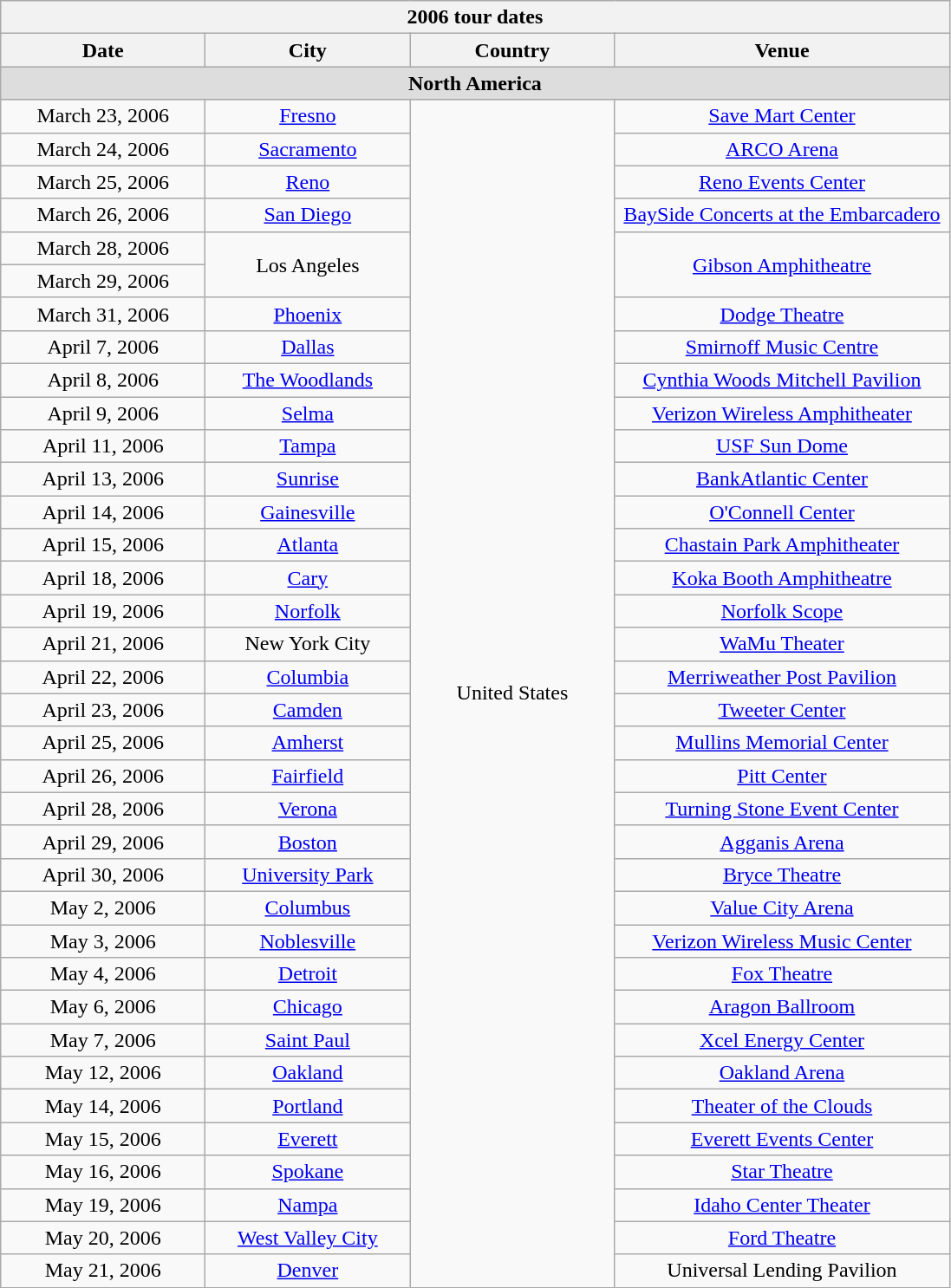<table class="wikitable collapsible collapsed" style="text-align:center;">
<tr>
<th colspan="4" width="700">2006 tour dates</th>
</tr>
<tr>
<th width="150">Date</th>
<th width="150">City</th>
<th width="150">Country</th>
<th width="250">Venue</th>
</tr>
<tr bgcolor="#DDDDDD">
<td colspan="4"><strong>North America</strong></td>
</tr>
<tr>
<td>March 23, 2006</td>
<td><a href='#'>Fresno</a></td>
<td rowspan="36">United States</td>
<td><a href='#'>Save Mart Center</a></td>
</tr>
<tr>
<td>March 24, 2006</td>
<td><a href='#'>Sacramento</a></td>
<td><a href='#'>ARCO Arena</a></td>
</tr>
<tr>
<td>March 25, 2006</td>
<td><a href='#'>Reno</a></td>
<td><a href='#'>Reno Events Center</a></td>
</tr>
<tr>
<td>March 26, 2006</td>
<td><a href='#'>San Diego</a></td>
<td><a href='#'>BaySide Concerts at the Embarcadero</a></td>
</tr>
<tr>
<td>March 28, 2006</td>
<td rowspan="2">Los Angeles</td>
<td rowspan="2"><a href='#'>Gibson Amphitheatre</a></td>
</tr>
<tr>
<td>March 29, 2006</td>
</tr>
<tr>
<td>March 31, 2006</td>
<td><a href='#'>Phoenix</a></td>
<td><a href='#'>Dodge Theatre</a></td>
</tr>
<tr>
<td>April 7, 2006</td>
<td><a href='#'>Dallas</a></td>
<td><a href='#'>Smirnoff Music Centre</a></td>
</tr>
<tr>
<td>April 8, 2006</td>
<td><a href='#'>The Woodlands</a></td>
<td><a href='#'>Cynthia Woods Mitchell Pavilion</a></td>
</tr>
<tr>
<td>April 9, 2006</td>
<td><a href='#'>Selma</a></td>
<td><a href='#'>Verizon Wireless Amphitheater</a></td>
</tr>
<tr>
<td>April 11, 2006</td>
<td><a href='#'>Tampa</a></td>
<td><a href='#'>USF Sun Dome</a></td>
</tr>
<tr>
<td>April 13, 2006</td>
<td><a href='#'>Sunrise</a></td>
<td><a href='#'>BankAtlantic Center</a></td>
</tr>
<tr>
<td>April 14, 2006</td>
<td><a href='#'>Gainesville</a></td>
<td><a href='#'>O'Connell Center</a></td>
</tr>
<tr>
<td>April 15, 2006</td>
<td><a href='#'>Atlanta</a></td>
<td><a href='#'>Chastain Park Amphitheater</a></td>
</tr>
<tr>
<td>April 18, 2006</td>
<td><a href='#'>Cary</a></td>
<td><a href='#'>Koka Booth Amphitheatre</a></td>
</tr>
<tr>
<td>April 19, 2006</td>
<td><a href='#'>Norfolk</a></td>
<td><a href='#'>Norfolk Scope</a></td>
</tr>
<tr>
<td>April 21, 2006</td>
<td>New York City</td>
<td><a href='#'>WaMu Theater</a></td>
</tr>
<tr>
<td>April 22, 2006</td>
<td><a href='#'>Columbia</a></td>
<td><a href='#'>Merriweather Post Pavilion</a></td>
</tr>
<tr>
<td>April 23, 2006</td>
<td><a href='#'>Camden</a></td>
<td><a href='#'>Tweeter Center</a></td>
</tr>
<tr>
<td>April 25, 2006</td>
<td><a href='#'>Amherst</a></td>
<td><a href='#'>Mullins Memorial Center</a></td>
</tr>
<tr>
<td>April 26, 2006</td>
<td><a href='#'>Fairfield</a></td>
<td><a href='#'>Pitt Center</a></td>
</tr>
<tr>
<td>April 28, 2006</td>
<td><a href='#'>Verona</a></td>
<td><a href='#'>Turning Stone Event Center</a></td>
</tr>
<tr>
<td>April 29, 2006</td>
<td><a href='#'>Boston</a></td>
<td><a href='#'>Agganis Arena</a></td>
</tr>
<tr>
<td>April 30, 2006</td>
<td><a href='#'>University Park</a></td>
<td><a href='#'>Bryce Theatre</a></td>
</tr>
<tr>
<td>May 2, 2006</td>
<td><a href='#'>Columbus</a></td>
<td><a href='#'>Value City Arena</a></td>
</tr>
<tr>
<td>May 3, 2006</td>
<td><a href='#'>Noblesville</a></td>
<td><a href='#'>Verizon Wireless Music Center</a></td>
</tr>
<tr>
<td>May 4, 2006</td>
<td><a href='#'>Detroit</a></td>
<td><a href='#'>Fox Theatre</a></td>
</tr>
<tr>
<td>May 6, 2006</td>
<td><a href='#'>Chicago</a></td>
<td><a href='#'>Aragon Ballroom</a></td>
</tr>
<tr>
<td>May 7, 2006</td>
<td><a href='#'>Saint Paul</a></td>
<td><a href='#'>Xcel Energy Center</a></td>
</tr>
<tr>
<td>May 12, 2006</td>
<td><a href='#'>Oakland</a></td>
<td><a href='#'>Oakland Arena</a></td>
</tr>
<tr>
<td>May 14, 2006</td>
<td><a href='#'>Portland</a></td>
<td><a href='#'>Theater of the Clouds</a></td>
</tr>
<tr>
<td>May 15, 2006</td>
<td><a href='#'>Everett</a></td>
<td><a href='#'>Everett Events Center</a></td>
</tr>
<tr>
<td>May 16, 2006</td>
<td><a href='#'>Spokane</a></td>
<td><a href='#'>Star Theatre</a></td>
</tr>
<tr>
<td>May 19, 2006</td>
<td><a href='#'>Nampa</a></td>
<td><a href='#'>Idaho Center Theater</a></td>
</tr>
<tr>
<td>May 20, 2006</td>
<td><a href='#'>West Valley City</a></td>
<td><a href='#'>Ford Theatre</a></td>
</tr>
<tr>
<td>May 21, 2006</td>
<td><a href='#'>Denver</a></td>
<td>Universal Lending Pavilion</td>
</tr>
</table>
